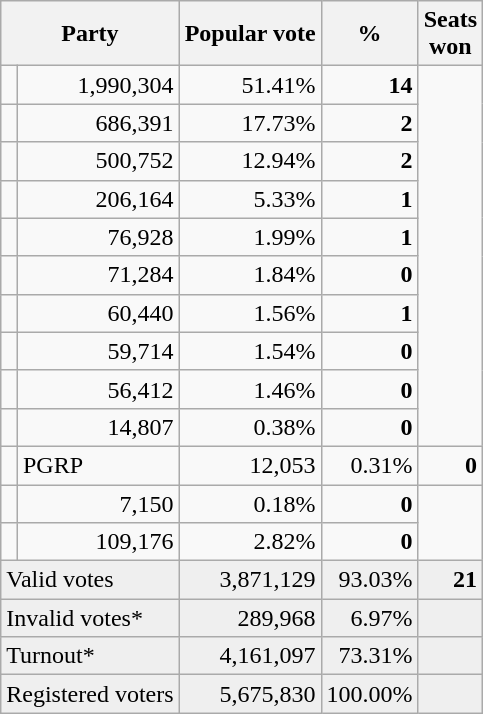<table class=wikitable style="text-align:right">
<tr>
<th colspan=2>Party</th>
<th>Popular vote</th>
<th>%</th>
<th>Seats<br>won</th>
</tr>
<tr>
<td></td>
<td>1,990,304</td>
<td>51.41%</td>
<td><strong>14</strong></td>
</tr>
<tr>
<td></td>
<td>686,391</td>
<td>17.73%</td>
<td><strong>2</strong></td>
</tr>
<tr>
<td></td>
<td>500,752</td>
<td>12.94%</td>
<td><strong>2</strong></td>
</tr>
<tr>
<td></td>
<td>206,164</td>
<td>5.33%</td>
<td><strong>1</strong></td>
</tr>
<tr>
<td></td>
<td>76,928</td>
<td>1.99%</td>
<td><strong>1</strong></td>
</tr>
<tr>
<td></td>
<td>71,284</td>
<td>1.84%</td>
<td><strong>0</strong></td>
</tr>
<tr>
<td></td>
<td>60,440</td>
<td>1.56%</td>
<td><strong>1</strong></td>
</tr>
<tr>
<td></td>
<td>59,714</td>
<td>1.54%</td>
<td><strong>0</strong></td>
</tr>
<tr>
<td></td>
<td>56,412</td>
<td>1.46%</td>
<td><strong>0</strong></td>
</tr>
<tr>
<td></td>
<td>14,807</td>
<td>0.38%</td>
<td><strong>0</strong></td>
</tr>
<tr>
<td></td>
<td align=left>PGRP</td>
<td>12,053</td>
<td>0.31%</td>
<td><strong>0</strong></td>
</tr>
<tr>
<td></td>
<td>7,150</td>
<td>0.18%</td>
<td><strong>0</strong></td>
</tr>
<tr>
<td></td>
<td>109,176</td>
<td>2.82%</td>
<td><strong>0</strong></td>
</tr>
<tr bgcolor=#efefef>
<td align=left colspan=2>Valid votes</td>
<td>3,871,129</td>
<td>93.03%</td>
<td><strong>21</strong></td>
</tr>
<tr bgcolor=#efefef>
<td align=left colspan=2>Invalid votes*</td>
<td>289,968</td>
<td>6.97%</td>
<td></td>
</tr>
<tr bgcolor=#efefef>
<td align=left colspan=2>Turnout*</td>
<td>4,161,097</td>
<td>73.31%</td>
<td></td>
</tr>
<tr bgcolor=#efefef>
<td align=left colspan=2>Registered voters</td>
<td>5,675,830</td>
<td>100.00%</td>
<td></td>
</tr>
</table>
